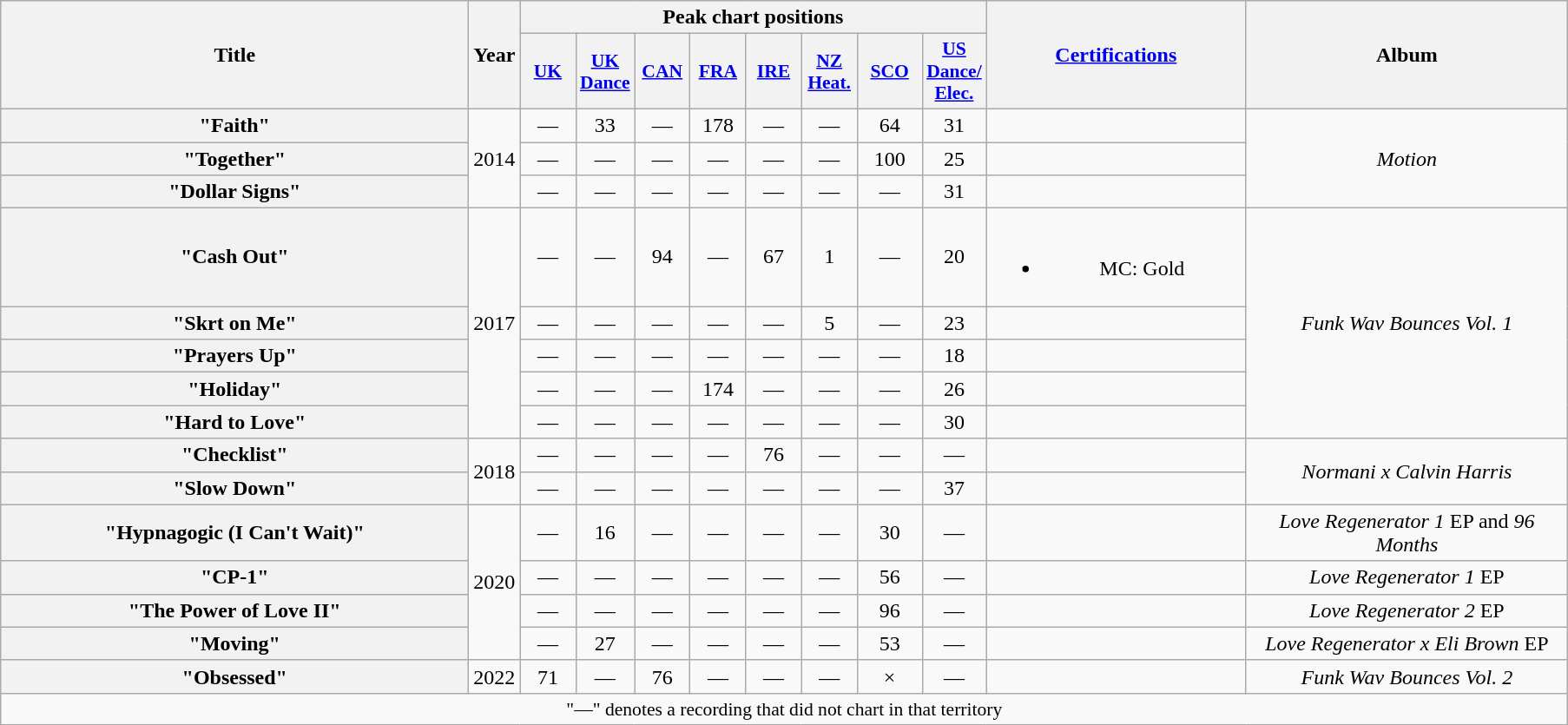<table class="wikitable plainrowheaders" style="text-align:center;">
<tr>
<th scope="col" rowspan="2" style="width:22em;">Title</th>
<th scope="col" rowspan="2" style="width:1em;">Year</th>
<th scope="col" colspan="8">Peak chart positions</th>
<th scope="col" rowspan="2" style="width:12em;"><a href='#'>Certifications</a></th>
<th scope="col" rowspan="2" style="width:15em;">Album</th>
</tr>
<tr>
<th scope="col" style="width:2.5em;font-size:90%;"><a href='#'>UK</a><br></th>
<th scope="col" style="width:2.5em;font-size:90%;"><a href='#'>UK<br>Dance</a><br></th>
<th scope="col" style="width:2.5em;font-size:90%;"><a href='#'>CAN</a><br></th>
<th scope="col" style="width:2.5em;font-size:90%;"><a href='#'>FRA</a><br></th>
<th scope="col" style="width:2.5em;font-size:90%;"><a href='#'>IRE</a><br></th>
<th scope="col" style="width:2.5em;font-size:90%;"><a href='#'>NZ<br>Heat.</a><br></th>
<th scope="col" style="width:3em;font-size:90%;"><a href='#'>SCO</a></th>
<th scope="col" style="width:2.5em;font-size:90%;"><a href='#'>US<br>Dance/<br>Elec.</a><br></th>
</tr>
<tr>
<th scope="row">"Faith"</th>
<td rowspan="3">2014</td>
<td>—</td>
<td>33</td>
<td>—</td>
<td>178</td>
<td>—</td>
<td>—</td>
<td>64</td>
<td>31</td>
<td></td>
<td rowspan="3"><em>Motion</em></td>
</tr>
<tr>
<th scope="row">"Together" <br></th>
<td>—</td>
<td>—</td>
<td>—</td>
<td>—</td>
<td>—</td>
<td>—</td>
<td>100</td>
<td>25</td>
<td></td>
</tr>
<tr>
<th scope="row">"Dollar Signs" <br></th>
<td>—</td>
<td>—</td>
<td>—</td>
<td>—</td>
<td>—</td>
<td>—</td>
<td>—</td>
<td>31</td>
<td></td>
</tr>
<tr>
<th scope="row">"Cash Out"<br></th>
<td rowspan="5">2017</td>
<td>—</td>
<td>—</td>
<td>94</td>
<td>—</td>
<td>67</td>
<td>1</td>
<td>—</td>
<td>20</td>
<td><br><ul><li>MC: Gold</li></ul></td>
<td rowspan="5"><em>Funk Wav Bounces Vol. 1</em></td>
</tr>
<tr>
<th scope="row">"Skrt on Me"<br></th>
<td>—</td>
<td>—</td>
<td>—</td>
<td>—</td>
<td>—</td>
<td>5</td>
<td>—</td>
<td>23</td>
<td></td>
</tr>
<tr>
<th scope="row">"Prayers Up"<br></th>
<td>—</td>
<td>—</td>
<td>—</td>
<td>—</td>
<td>—</td>
<td>—</td>
<td>—</td>
<td>18</td>
<td></td>
</tr>
<tr>
<th scope="row">"Holiday"<br></th>
<td>—</td>
<td>—</td>
<td>—</td>
<td>174</td>
<td>—</td>
<td>—</td>
<td>—</td>
<td>26</td>
<td></td>
</tr>
<tr>
<th scope="row">"Hard to Love"<br></th>
<td>—</td>
<td>—</td>
<td>—</td>
<td>—</td>
<td>—</td>
<td>—</td>
<td>—</td>
<td>30</td>
<td></td>
</tr>
<tr>
<th scope="row">"Checklist"<br></th>
<td rowspan="2">2018</td>
<td>—</td>
<td>—</td>
<td>—</td>
<td>—</td>
<td>76</td>
<td>—</td>
<td>—</td>
<td>—</td>
<td></td>
<td rowspan="2"><em>Normani x Calvin Harris</em></td>
</tr>
<tr>
<th scope="row">"Slow Down"<br></th>
<td>—</td>
<td>—</td>
<td>—</td>
<td>—</td>
<td>—</td>
<td>—</td>
<td>—</td>
<td>37</td>
<td></td>
</tr>
<tr>
<th scope="row">"Hypnagogic (I Can't Wait)"<br></th>
<td rowspan="4">2020</td>
<td>—</td>
<td>16</td>
<td>—</td>
<td>—</td>
<td>—</td>
<td>—</td>
<td>30</td>
<td>—</td>
<td></td>
<td><em>Love Regenerator 1</em> EP and <em>96 Months</em></td>
</tr>
<tr>
<th scope="row">"CP-1"<br></th>
<td>—</td>
<td>—</td>
<td>—</td>
<td>—</td>
<td>—</td>
<td>—</td>
<td>56</td>
<td>—</td>
<td></td>
<td><em>Love Regenerator 1</em> EP</td>
</tr>
<tr>
<th scope="row">"The Power of Love II"<br></th>
<td>—</td>
<td>—</td>
<td>—</td>
<td>—</td>
<td>—</td>
<td>—</td>
<td>96</td>
<td>—</td>
<td></td>
<td><em>Love Regenerator 2</em> EP</td>
</tr>
<tr>
<th scope="row">"Moving"<br></th>
<td>—</td>
<td>27</td>
<td>—</td>
<td>—</td>
<td>—</td>
<td>—</td>
<td>53</td>
<td>—</td>
<td></td>
<td><em>Love Regenerator x Eli Brown</em> EP</td>
</tr>
<tr>
<th scope="row">"Obsessed"<br></th>
<td>2022</td>
<td>71</td>
<td>—</td>
<td>76</td>
<td>—</td>
<td>—</td>
<td>—</td>
<td>×</td>
<td>—</td>
<td></td>
<td><em>Funk Wav Bounces Vol. 2</em></td>
</tr>
<tr>
<td colspan="12" style="font-size:90%">"—" denotes a recording that did not chart in that territory</td>
</tr>
</table>
